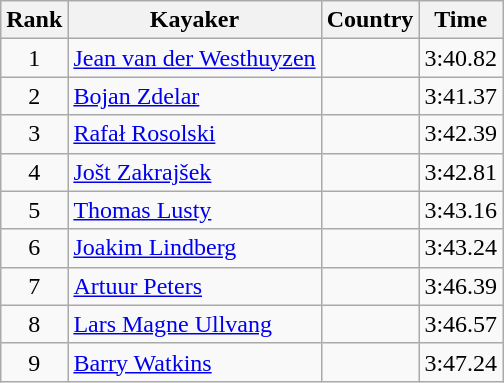<table class="wikitable" style="text-align:center">
<tr>
<th>Rank</th>
<th>Kayaker</th>
<th>Country</th>
<th>Time</th>
</tr>
<tr>
<td>1</td>
<td align="left"><a href='#'>Jean van der Westhuyzen</a></td>
<td align="left"></td>
<td>3:40.82</td>
</tr>
<tr>
<td>2</td>
<td align="left"><a href='#'>Bojan Zdelar</a></td>
<td align="left"></td>
<td>3:41.37</td>
</tr>
<tr>
<td>3</td>
<td align="left"><a href='#'>Rafał Rosolski</a></td>
<td align="left"></td>
<td>3:42.39</td>
</tr>
<tr>
<td>4</td>
<td align="left"><a href='#'>Jošt Zakrajšek</a></td>
<td align="left"></td>
<td>3:42.81</td>
</tr>
<tr>
<td>5</td>
<td align="left"><a href='#'>Thomas Lusty</a></td>
<td align="left"></td>
<td>3:43.16</td>
</tr>
<tr>
<td>6</td>
<td align="left"><a href='#'>Joakim Lindberg</a></td>
<td align="left"></td>
<td>3:43.24</td>
</tr>
<tr>
<td>7</td>
<td align="left"><a href='#'>Artuur Peters</a></td>
<td align="left"></td>
<td>3:46.39</td>
</tr>
<tr>
<td>8</td>
<td align="left"><a href='#'>Lars Magne Ullvang</a></td>
<td align="left"></td>
<td>3:46.57</td>
</tr>
<tr>
<td>9</td>
<td align="left"><a href='#'>Barry Watkins</a></td>
<td align="left"></td>
<td>3:47.24</td>
</tr>
</table>
